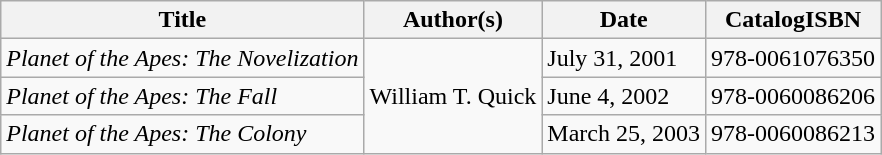<table class="wikitable">
<tr>
<th>Title</th>
<th>Author(s)</th>
<th>Date</th>
<th>CatalogISBN</th>
</tr>
<tr>
<td><em>Planet of the Apes: The Novelization</em></td>
<td rowspan="3">William T. Quick</td>
<td>July 31, 2001</td>
<td>978-0061076350</td>
</tr>
<tr>
<td><em>Planet of the Apes: The Fall</em></td>
<td>June 4, 2002</td>
<td>978-0060086206</td>
</tr>
<tr>
<td><em>Planet of the Apes: The Colony</em></td>
<td>March 25, 2003</td>
<td>978-0060086213</td>
</tr>
</table>
